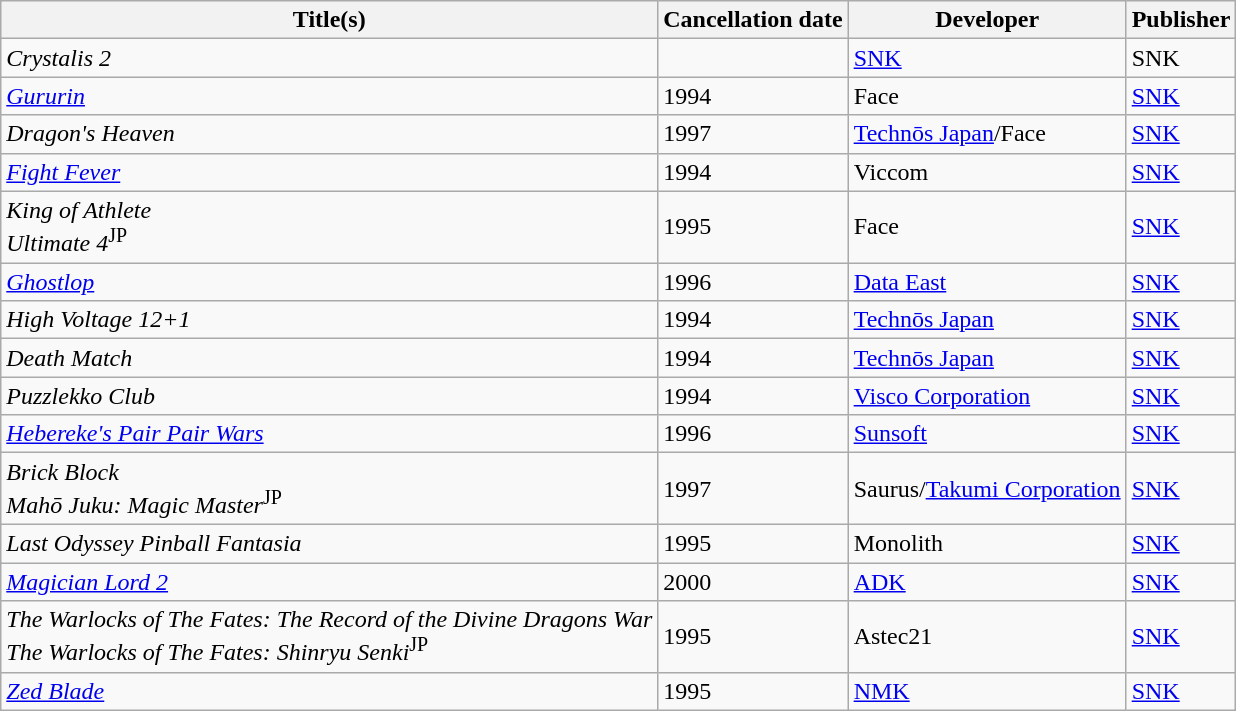<table class="wikitable">
<tr>
<th>Title(s)</th>
<th>Cancellation date</th>
<th>Developer</th>
<th>Publisher</th>
</tr>
<tr>
<td><em>Crystalis 2</em></td>
<td></td>
<td><a href='#'>SNK</a></td>
<td>SNK</td>
</tr>
<tr>
<td><em><a href='#'>Gururin</a></em></td>
<td>1994</td>
<td>Face</td>
<td><a href='#'>SNK</a></td>
</tr>
<tr>
<td><em>Dragon's Heaven</em></td>
<td>1997</td>
<td><a href='#'>Technōs Japan</a>/Face</td>
<td><a href='#'>SNK</a></td>
</tr>
<tr>
<td><em><a href='#'>Fight Fever</a></em></td>
<td>1994</td>
<td>Viccom</td>
<td><a href='#'>SNK</a></td>
</tr>
<tr>
<td><em>King of Athlete</em><br><em>Ultimate 4</em><sup>JP</sup></td>
<td>1995</td>
<td>Face</td>
<td><a href='#'>SNK</a></td>
</tr>
<tr>
<td><em><a href='#'>Ghostlop</a></em></td>
<td>1996</td>
<td><a href='#'>Data East</a></td>
<td><a href='#'>SNK</a></td>
</tr>
<tr>
<td><em>High Voltage 12+1</em></td>
<td>1994</td>
<td><a href='#'>Technōs Japan</a></td>
<td><a href='#'>SNK</a></td>
</tr>
<tr>
<td><em>Death Match</em></td>
<td>1994</td>
<td><a href='#'>Technōs Japan</a></td>
<td><a href='#'>SNK</a></td>
</tr>
<tr>
<td><em>Puzzlekko Club</em></td>
<td>1994</td>
<td><a href='#'>Visco Corporation</a></td>
<td><a href='#'>SNK</a></td>
</tr>
<tr>
<td><em><a href='#'>Hebereke's Pair Pair Wars</a></em></td>
<td>1996</td>
<td><a href='#'>Sunsoft</a></td>
<td><a href='#'>SNK</a></td>
</tr>
<tr>
<td><em>Brick Block</em><br><em>Mahō Juku: Magic Master</em><sup>JP</sup></td>
<td>1997</td>
<td>Saurus/<a href='#'>Takumi Corporation</a></td>
<td><a href='#'>SNK</a></td>
</tr>
<tr>
<td><em>Last Odyssey Pinball Fantasia</em></td>
<td>1995</td>
<td>Monolith</td>
<td><a href='#'>SNK</a></td>
</tr>
<tr>
<td><em><a href='#'>Magician Lord 2</a></em></td>
<td>2000</td>
<td><a href='#'>ADK</a></td>
<td><a href='#'>SNK</a></td>
</tr>
<tr>
<td><em>The Warlocks of The Fates: The Record of the Divine Dragons War</em><br><em>The Warlocks of The Fates: Shinryu Senki</em><sup>JP</sup></td>
<td>1995</td>
<td>Astec21</td>
<td><a href='#'>SNK</a></td>
</tr>
<tr>
<td><em><a href='#'>Zed Blade</a></em></td>
<td>1995</td>
<td><a href='#'>NMK</a></td>
<td><a href='#'>SNK</a></td>
</tr>
</table>
